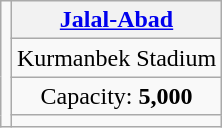<table class="wikitable" style="margin:1em auto; text-align:center;">
<tr>
<td rowspan="4" text-align="center"></td>
<th><a href='#'>Jalal-Abad</a></th>
</tr>
<tr>
<td>Kurmanbek Stadium</td>
</tr>
<tr>
<td>Capacity: <strong>5,000</strong></td>
</tr>
<tr>
<td></td>
</tr>
</table>
